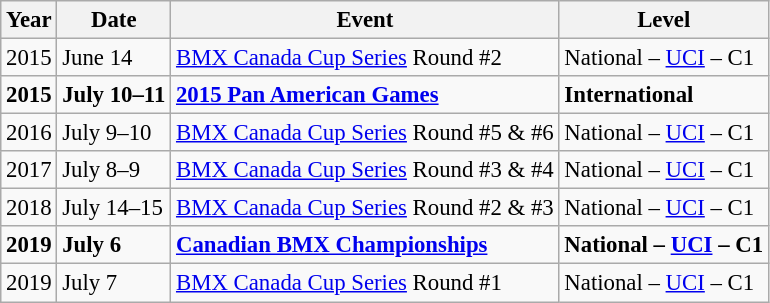<table class="sortable wikitable" style="font-size: 95%;">
<tr>
<th>Year</th>
<th>Date</th>
<th>Event</th>
<th>Level</th>
</tr>
<tr>
<td>2015</td>
<td>June 14</td>
<td><a href='#'>BMX Canada Cup Series</a> Round #2</td>
<td>National – <a href='#'>UCI</a> – C1</td>
</tr>
<tr>
<td><strong>2015</strong></td>
<td><strong>July 10–11</strong></td>
<td><strong><a href='#'>2015 Pan American Games</a></strong></td>
<td><strong>International</strong></td>
</tr>
<tr>
<td>2016</td>
<td>July 9–10</td>
<td><a href='#'>BMX Canada Cup Series</a> Round #5 & #6</td>
<td>National – <a href='#'>UCI</a> – C1</td>
</tr>
<tr>
<td>2017</td>
<td>July 8–9</td>
<td><a href='#'>BMX Canada Cup Series</a> Round #3 & #4</td>
<td>National – <a href='#'>UCI</a> – C1</td>
</tr>
<tr>
<td>2018</td>
<td>July 14–15</td>
<td><a href='#'>BMX Canada Cup Series</a> Round #2 & #3</td>
<td>National – <a href='#'>UCI</a> – C1</td>
</tr>
<tr>
<td><strong>2019</strong></td>
<td><strong>July 6</strong></td>
<td><strong><a href='#'>Canadian BMX Championships</a></strong></td>
<td><strong>National – <a href='#'>UCI</a> – C1</strong></td>
</tr>
<tr>
<td>2019</td>
<td>July 7</td>
<td><a href='#'>BMX Canada Cup Series</a> Round #1</td>
<td>National – <a href='#'>UCI</a> – C1</td>
</tr>
</table>
